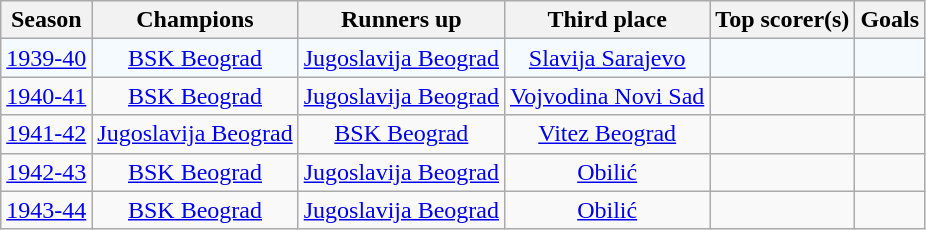<table class="wikitable sortable" style="text-align: center;">
<tr>
<th>Season</th>
<th>Champions</th>
<th>Runners up</th>
<th>Third place</th>
<th>Top scorer(s)</th>
<th>Goals</th>
</tr>
<tr bgcolor=#F5FAFF>
<td><a href='#'>1939-40</a></td>
<td><a href='#'>BSK Beograd</a></td>
<td><a href='#'>Jugoslavija Beograd</a></td>
<td><a href='#'>Slavija Sarajevo</a></td>
<td></td>
<td></td>
</tr>
<tr>
<td><a href='#'>1940-41</a></td>
<td><a href='#'>BSK Beograd</a></td>
<td><a href='#'>Jugoslavija Beograd</a></td>
<td><a href='#'>Vojvodina Novi Sad</a></td>
<td></td>
<td></td>
</tr>
<tr>
<td><a href='#'>1941-42</a></td>
<td><a href='#'>Jugoslavija Beograd</a></td>
<td><a href='#'>BSK Beograd</a></td>
<td><a href='#'>Vitez Beograd</a></td>
<td></td>
<td></td>
</tr>
<tr>
<td><a href='#'>1942-43</a></td>
<td><a href='#'>BSK Beograd</a></td>
<td><a href='#'>Jugoslavija Beograd</a></td>
<td><a href='#'>Obilić</a></td>
<td></td>
<td></td>
</tr>
<tr>
<td><a href='#'>1943-44</a></td>
<td><a href='#'>BSK Beograd</a></td>
<td><a href='#'>Jugoslavija Beograd</a></td>
<td><a href='#'>Obilić</a></td>
<td></td>
<td></td>
</tr>
</table>
